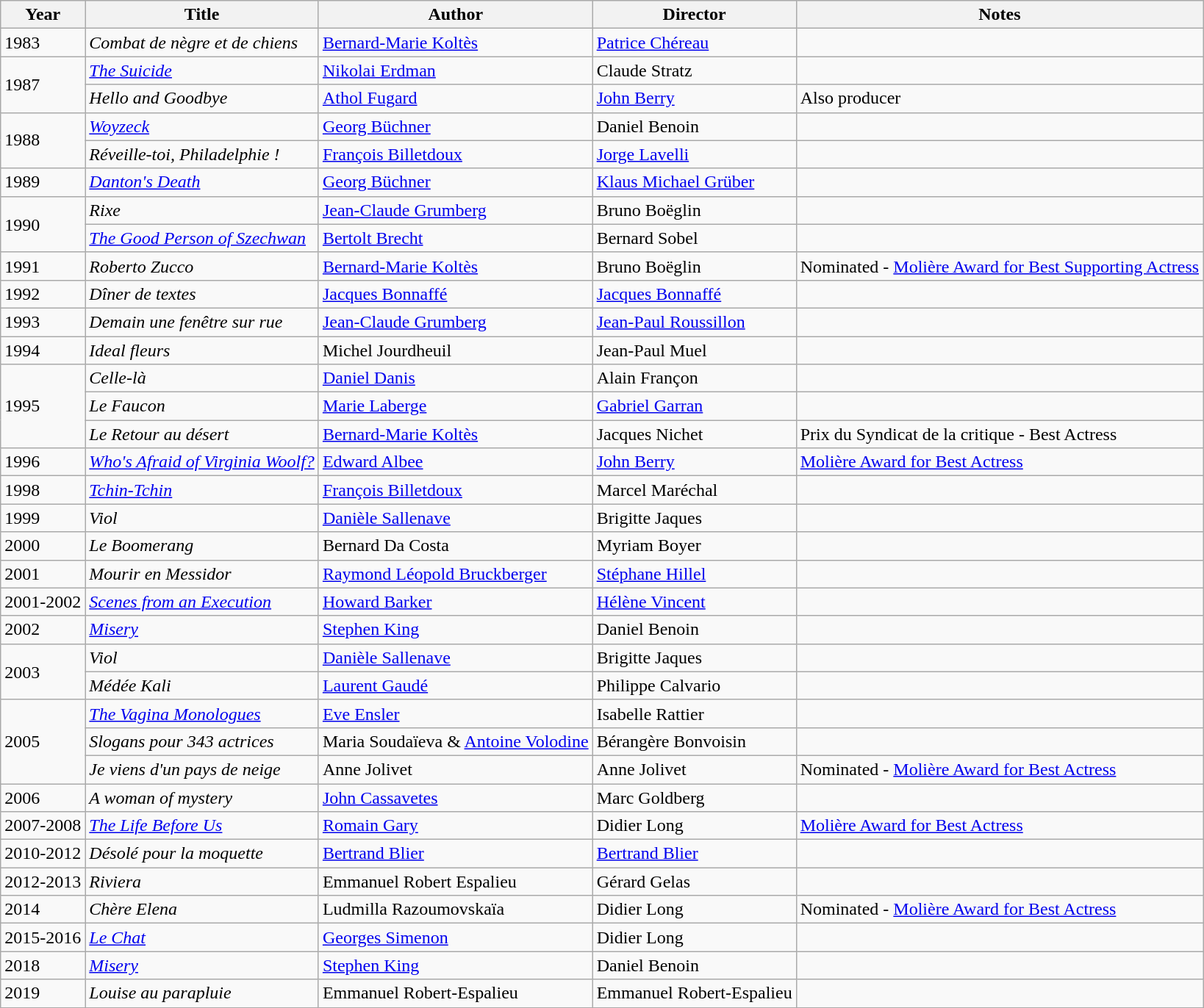<table class="wikitable">
<tr>
<th>Year</th>
<th>Title</th>
<th>Author</th>
<th>Director</th>
<th>Notes</th>
</tr>
<tr>
<td>1983</td>
<td><em>Combat de nègre et de chiens</em></td>
<td><a href='#'>Bernard-Marie Koltès</a></td>
<td><a href='#'>Patrice Chéreau</a></td>
<td></td>
</tr>
<tr>
<td rowspan=2>1987</td>
<td><em><a href='#'>The Suicide</a></em></td>
<td><a href='#'>Nikolai Erdman</a></td>
<td>Claude Stratz</td>
<td></td>
</tr>
<tr>
<td><em>Hello and Goodbye</em></td>
<td><a href='#'>Athol Fugard</a></td>
<td><a href='#'>John Berry</a></td>
<td>Also producer</td>
</tr>
<tr>
<td rowspan=2>1988</td>
<td><em><a href='#'>Woyzeck</a></em></td>
<td><a href='#'>Georg Büchner</a></td>
<td>Daniel Benoin</td>
<td></td>
</tr>
<tr>
<td><em>Réveille-toi, Philadelphie !</em></td>
<td><a href='#'>François Billetdoux</a></td>
<td><a href='#'>Jorge Lavelli</a></td>
<td></td>
</tr>
<tr>
<td>1989</td>
<td><em><a href='#'>Danton's Death</a></em></td>
<td><a href='#'>Georg Büchner</a></td>
<td><a href='#'>Klaus Michael Grüber</a></td>
<td></td>
</tr>
<tr>
<td rowspan=2>1990</td>
<td><em>Rixe</em></td>
<td><a href='#'>Jean-Claude Grumberg</a></td>
<td>Bruno Boëglin</td>
<td></td>
</tr>
<tr>
<td><em><a href='#'>The Good Person of Szechwan</a></em></td>
<td><a href='#'>Bertolt Brecht</a></td>
<td>Bernard Sobel</td>
<td></td>
</tr>
<tr>
<td>1991</td>
<td><em>Roberto Zucco</em></td>
<td><a href='#'>Bernard-Marie Koltès</a></td>
<td>Bruno Boëglin</td>
<td>Nominated - <a href='#'>Molière Award for Best Supporting Actress</a></td>
</tr>
<tr>
<td>1992</td>
<td><em>Dîner de textes</em></td>
<td><a href='#'>Jacques Bonnaffé</a></td>
<td><a href='#'>Jacques Bonnaffé</a></td>
<td></td>
</tr>
<tr>
<td>1993</td>
<td><em>Demain une fenêtre sur rue</em></td>
<td><a href='#'>Jean-Claude Grumberg</a></td>
<td><a href='#'>Jean-Paul Roussillon</a></td>
<td></td>
</tr>
<tr>
<td>1994</td>
<td><em>Ideal fleurs</em></td>
<td>Michel Jourdheuil</td>
<td>Jean-Paul Muel</td>
<td></td>
</tr>
<tr>
<td rowspan=3>1995</td>
<td><em>Celle-là</em></td>
<td><a href='#'>Daniel Danis</a></td>
<td>Alain Françon</td>
<td></td>
</tr>
<tr>
<td><em>Le Faucon</em></td>
<td><a href='#'>Marie Laberge</a></td>
<td><a href='#'>Gabriel Garran</a></td>
<td></td>
</tr>
<tr>
<td><em>Le Retour au désert</em></td>
<td><a href='#'>Bernard-Marie Koltès</a></td>
<td>Jacques Nichet</td>
<td>Prix du Syndicat de la critique - Best Actress</td>
</tr>
<tr>
<td>1996</td>
<td><em><a href='#'>Who's Afraid of Virginia Woolf?</a></em></td>
<td><a href='#'>Edward Albee</a></td>
<td><a href='#'>John Berry</a></td>
<td><a href='#'>Molière Award for Best Actress</a></td>
</tr>
<tr>
<td>1998</td>
<td><em><a href='#'>Tchin-Tchin</a></em></td>
<td><a href='#'>François Billetdoux</a></td>
<td>Marcel Maréchal</td>
<td></td>
</tr>
<tr>
<td>1999</td>
<td><em>Viol</em></td>
<td><a href='#'>Danièle Sallenave</a></td>
<td>Brigitte Jaques</td>
<td></td>
</tr>
<tr>
<td>2000</td>
<td><em>Le Boomerang</em></td>
<td>Bernard Da Costa</td>
<td>Myriam Boyer</td>
<td></td>
</tr>
<tr>
<td>2001</td>
<td><em>Mourir en Messidor</em></td>
<td><a href='#'>Raymond Léopold Bruckberger</a></td>
<td><a href='#'>Stéphane Hillel</a></td>
<td></td>
</tr>
<tr>
<td>2001-2002</td>
<td><em><a href='#'>Scenes from an Execution</a></em></td>
<td><a href='#'>Howard Barker</a></td>
<td><a href='#'>Hélène Vincent</a></td>
<td></td>
</tr>
<tr>
<td>2002</td>
<td><em><a href='#'>Misery</a></em></td>
<td><a href='#'>Stephen King</a></td>
<td>Daniel Benoin</td>
<td></td>
</tr>
<tr>
<td rowspan=2>2003</td>
<td><em>Viol</em></td>
<td><a href='#'>Danièle Sallenave</a></td>
<td>Brigitte Jaques</td>
<td></td>
</tr>
<tr>
<td><em>Médée Kali</em></td>
<td><a href='#'>Laurent Gaudé</a></td>
<td>Philippe Calvario</td>
<td></td>
</tr>
<tr>
<td rowspan=3>2005</td>
<td><em><a href='#'>The Vagina Monologues</a></em></td>
<td><a href='#'>Eve Ensler</a></td>
<td>Isabelle Rattier</td>
<td></td>
</tr>
<tr>
<td><em>Slogans pour 343 actrices</em></td>
<td>Maria Soudaïeva & <a href='#'>Antoine Volodine</a></td>
<td>Bérangère Bonvoisin</td>
<td></td>
</tr>
<tr>
<td><em>Je viens d'un pays de neige</em></td>
<td>Anne Jolivet</td>
<td>Anne Jolivet</td>
<td>Nominated - <a href='#'>Molière Award for Best Actress</a></td>
</tr>
<tr>
<td>2006</td>
<td><em>A woman of mystery</em></td>
<td><a href='#'>John Cassavetes</a></td>
<td>Marc Goldberg</td>
<td></td>
</tr>
<tr>
<td>2007-2008</td>
<td><em><a href='#'>The Life Before Us</a></em></td>
<td><a href='#'>Romain Gary</a></td>
<td>Didier Long</td>
<td><a href='#'>Molière Award for Best Actress</a></td>
</tr>
<tr>
<td>2010-2012</td>
<td><em>Désolé pour la moquette</em></td>
<td><a href='#'>Bertrand Blier</a></td>
<td><a href='#'>Bertrand Blier</a></td>
<td></td>
</tr>
<tr>
<td>2012-2013</td>
<td><em>Riviera</em></td>
<td>Emmanuel Robert Espalieu</td>
<td>Gérard Gelas</td>
<td></td>
</tr>
<tr>
<td>2014</td>
<td><em>Chère Elena</em></td>
<td>Ludmilla Razoumovskaïa</td>
<td>Didier Long</td>
<td>Nominated - <a href='#'>Molière Award for Best Actress</a></td>
</tr>
<tr>
<td>2015-2016</td>
<td><em><a href='#'>Le Chat</a></em></td>
<td><a href='#'>Georges Simenon</a></td>
<td>Didier Long</td>
<td></td>
</tr>
<tr>
<td>2018</td>
<td><em><a href='#'>Misery</a></em></td>
<td><a href='#'>Stephen King</a></td>
<td>Daniel Benoin</td>
<td></td>
</tr>
<tr>
<td>2019</td>
<td><em>Louise au parapluie</em></td>
<td>Emmanuel Robert-Espalieu</td>
<td>Emmanuel Robert-Espalieu</td>
<td></td>
</tr>
<tr>
</tr>
</table>
